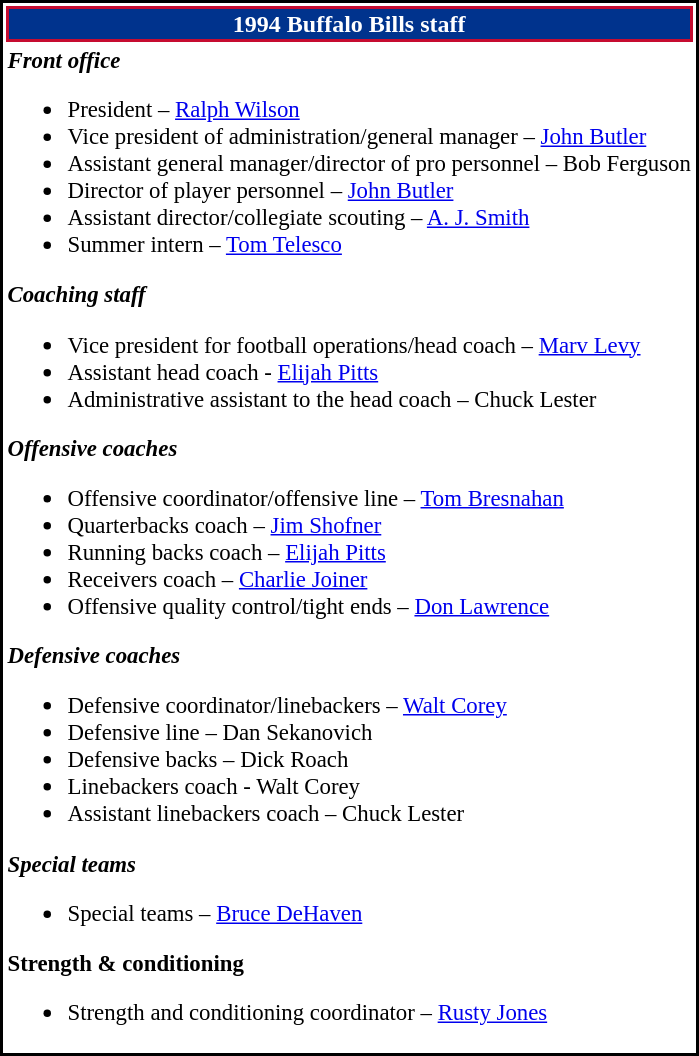<table class="toccolours" style="text-align: left; border: 2px solid black;">
<tr>
<th colspan="7" style="background-color: #00338D; color: #FFFFFF; border:2px solid #C60C30; text-align: center;">1994 Buffalo Bills staff</th>
</tr>
<tr>
<td style="font-size:95%" valign="top"><strong><em>Front office</em></strong><br><ul><li>President – <a href='#'>Ralph Wilson</a></li><li>Vice president of administration/general manager – <a href='#'>John Butler</a></li><li>Assistant general manager/director of pro personnel – Bob Ferguson</li><li>Director of player personnel – <a href='#'>John Butler</a></li><li>Assistant director/collegiate scouting – <a href='#'>A. J. Smith</a></li><li>Summer intern – <a href='#'>Tom Telesco</a></li></ul><strong><em>Coaching staff</em></strong><ul><li>Vice president for football operations/head coach – <a href='#'>Marv Levy</a></li><li>Assistant head coach - <a href='#'>Elijah Pitts</a></li><li>Administrative assistant to the head coach – Chuck Lester</li></ul><strong><em>Offensive coaches</em></strong><ul><li>Offensive coordinator/offensive line – <a href='#'>Tom Bresnahan</a></li><li>Quarterbacks coach – <a href='#'>Jim Shofner</a></li><li>Running backs coach – <a href='#'>Elijah Pitts</a></li><li>Receivers coach – <a href='#'>Charlie Joiner</a></li><li>Offensive quality control/tight ends – <a href='#'>Don Lawrence</a></li></ul><strong><em>Defensive coaches</em></strong><ul><li>Defensive coordinator/linebackers – <a href='#'>Walt Corey</a></li><li>Defensive line – Dan Sekanovich</li><li>Defensive backs – Dick Roach</li><li>Linebackers coach - Walt Corey</li><li>Assistant linebackers coach – Chuck Lester</li></ul><strong><em>Special teams</em></strong><ul><li>Special teams – <a href='#'>Bruce DeHaven</a></li></ul><strong>Strength & conditioning</strong><ul><li>Strength and conditioning coordinator – <a href='#'>Rusty Jones</a></li></ul></td>
</tr>
</table>
